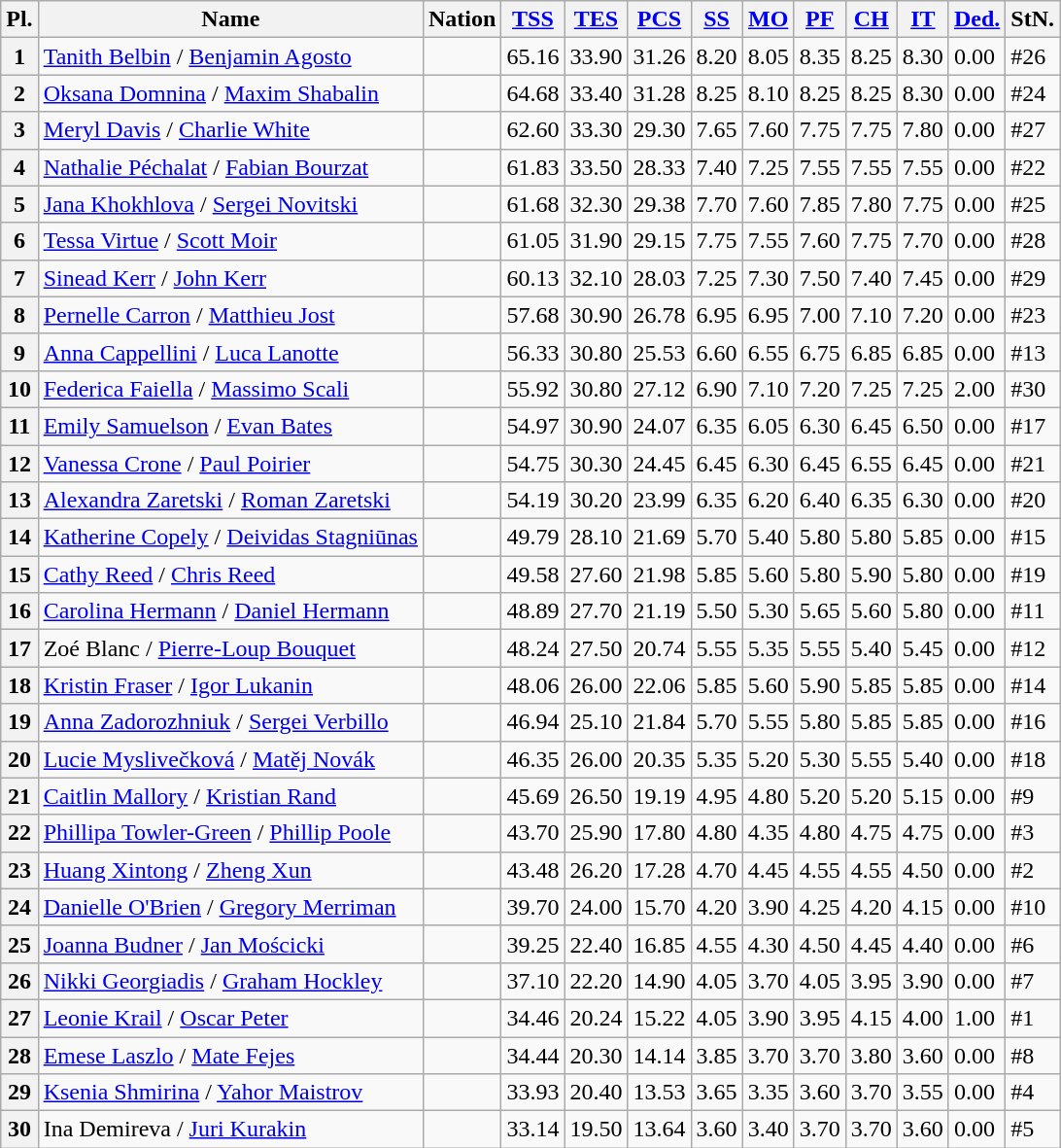<table class="wikitable sortable">
<tr>
<th>Pl.</th>
<th>Name</th>
<th>Nation</th>
<th><a href='#'>TSS</a></th>
<th><a href='#'>TES</a></th>
<th><a href='#'>PCS</a></th>
<th><a href='#'>SS</a></th>
<th><a href='#'>MO</a></th>
<th><a href='#'>PF</a></th>
<th><a href='#'>CH</a></th>
<th><a href='#'>IT</a></th>
<th><a href='#'>Ded.</a></th>
<th>StN.</th>
</tr>
<tr>
<th>1</th>
<td><a href='#'>Tanith Belbin</a> / <a href='#'>Benjamin Agosto</a></td>
<td></td>
<td>65.16</td>
<td>33.90</td>
<td>31.26</td>
<td>8.20</td>
<td>8.05</td>
<td>8.35</td>
<td>8.25</td>
<td>8.30</td>
<td>0.00</td>
<td>#26</td>
</tr>
<tr>
<th>2</th>
<td><a href='#'>Oksana Domnina</a> / <a href='#'>Maxim Shabalin</a></td>
<td></td>
<td>64.68</td>
<td>33.40</td>
<td>31.28</td>
<td>8.25</td>
<td>8.10</td>
<td>8.25</td>
<td>8.25</td>
<td>8.30</td>
<td>0.00</td>
<td>#24</td>
</tr>
<tr>
<th>3</th>
<td><a href='#'>Meryl Davis</a> / <a href='#'>Charlie White</a></td>
<td></td>
<td>62.60</td>
<td>33.30</td>
<td>29.30</td>
<td>7.65</td>
<td>7.60</td>
<td>7.75</td>
<td>7.75</td>
<td>7.80</td>
<td>0.00</td>
<td>#27</td>
</tr>
<tr>
<th>4</th>
<td><a href='#'>Nathalie Péchalat</a> / <a href='#'>Fabian Bourzat</a></td>
<td></td>
<td>61.83</td>
<td>33.50</td>
<td>28.33</td>
<td>7.40</td>
<td>7.25</td>
<td>7.55</td>
<td>7.55</td>
<td>7.55</td>
<td>0.00</td>
<td>#22</td>
</tr>
<tr>
<th>5</th>
<td><a href='#'>Jana Khokhlova</a> / <a href='#'>Sergei Novitski</a></td>
<td></td>
<td>61.68</td>
<td>32.30</td>
<td>29.38</td>
<td>7.70</td>
<td>7.60</td>
<td>7.85</td>
<td>7.80</td>
<td>7.75</td>
<td>0.00</td>
<td>#25</td>
</tr>
<tr>
<th>6</th>
<td><a href='#'>Tessa Virtue</a> / <a href='#'>Scott Moir</a></td>
<td></td>
<td>61.05</td>
<td>31.90</td>
<td>29.15</td>
<td>7.75</td>
<td>7.55</td>
<td>7.60</td>
<td>7.75</td>
<td>7.70</td>
<td>0.00</td>
<td>#28</td>
</tr>
<tr>
<th>7</th>
<td><a href='#'>Sinead Kerr</a> / <a href='#'>John Kerr</a></td>
<td></td>
<td>60.13</td>
<td>32.10</td>
<td>28.03</td>
<td>7.25</td>
<td>7.30</td>
<td>7.50</td>
<td>7.40</td>
<td>7.45</td>
<td>0.00</td>
<td>#29</td>
</tr>
<tr>
<th>8</th>
<td><a href='#'>Pernelle Carron</a> / <a href='#'>Matthieu Jost</a></td>
<td></td>
<td>57.68</td>
<td>30.90</td>
<td>26.78</td>
<td>6.95</td>
<td>6.95</td>
<td>7.00</td>
<td>7.10</td>
<td>7.20</td>
<td>0.00</td>
<td>#23</td>
</tr>
<tr>
<th>9</th>
<td><a href='#'>Anna Cappellini</a> / <a href='#'>Luca Lanotte</a></td>
<td></td>
<td>56.33</td>
<td>30.80</td>
<td>25.53</td>
<td>6.60</td>
<td>6.55</td>
<td>6.75</td>
<td>6.85</td>
<td>6.85</td>
<td>0.00</td>
<td>#13</td>
</tr>
<tr>
<th>10</th>
<td><a href='#'>Federica Faiella</a> / <a href='#'>Massimo Scali</a></td>
<td></td>
<td>55.92</td>
<td>30.80</td>
<td>27.12</td>
<td>6.90</td>
<td>7.10</td>
<td>7.20</td>
<td>7.25</td>
<td>7.25</td>
<td>2.00</td>
<td>#30</td>
</tr>
<tr>
<th>11</th>
<td><a href='#'>Emily Samuelson</a> / <a href='#'>Evan Bates</a></td>
<td></td>
<td>54.97</td>
<td>30.90</td>
<td>24.07</td>
<td>6.35</td>
<td>6.05</td>
<td>6.30</td>
<td>6.45</td>
<td>6.50</td>
<td>0.00</td>
<td>#17</td>
</tr>
<tr>
<th>12</th>
<td><a href='#'>Vanessa Crone</a> / <a href='#'>Paul Poirier</a></td>
<td></td>
<td>54.75</td>
<td>30.30</td>
<td>24.45</td>
<td>6.45</td>
<td>6.30</td>
<td>6.45</td>
<td>6.55</td>
<td>6.45</td>
<td>0.00</td>
<td>#21</td>
</tr>
<tr>
<th>13</th>
<td><a href='#'>Alexandra Zaretski</a> / <a href='#'>Roman Zaretski</a></td>
<td></td>
<td>54.19</td>
<td>30.20</td>
<td>23.99</td>
<td>6.35</td>
<td>6.20</td>
<td>6.40</td>
<td>6.35</td>
<td>6.30</td>
<td>0.00</td>
<td>#20</td>
</tr>
<tr>
<th>14</th>
<td><a href='#'>Katherine Copely</a> / <a href='#'>Deividas Stagniūnas</a></td>
<td></td>
<td>49.79</td>
<td>28.10</td>
<td>21.69</td>
<td>5.70</td>
<td>5.40</td>
<td>5.80</td>
<td>5.80</td>
<td>5.85</td>
<td>0.00</td>
<td>#15</td>
</tr>
<tr>
<th>15</th>
<td><a href='#'>Cathy Reed</a> / <a href='#'>Chris Reed</a></td>
<td></td>
<td>49.58</td>
<td>27.60</td>
<td>21.98</td>
<td>5.85</td>
<td>5.60</td>
<td>5.80</td>
<td>5.90</td>
<td>5.80</td>
<td>0.00</td>
<td>#19</td>
</tr>
<tr>
<th>16</th>
<td><a href='#'>Carolina Hermann</a> / <a href='#'>Daniel Hermann</a></td>
<td></td>
<td>48.89</td>
<td>27.70</td>
<td>21.19</td>
<td>5.50</td>
<td>5.30</td>
<td>5.65</td>
<td>5.60</td>
<td>5.80</td>
<td>0.00</td>
<td>#11</td>
</tr>
<tr>
<th>17</th>
<td>Zoé Blanc / <a href='#'>Pierre-Loup Bouquet</a></td>
<td></td>
<td>48.24</td>
<td>27.50</td>
<td>20.74</td>
<td>5.55</td>
<td>5.35</td>
<td>5.55</td>
<td>5.40</td>
<td>5.45</td>
<td>0.00</td>
<td>#12</td>
</tr>
<tr>
<th>18</th>
<td><a href='#'>Kristin Fraser</a> / <a href='#'>Igor Lukanin</a></td>
<td></td>
<td>48.06</td>
<td>26.00</td>
<td>22.06</td>
<td>5.85</td>
<td>5.60</td>
<td>5.90</td>
<td>5.85</td>
<td>5.85</td>
<td>0.00</td>
<td>#14</td>
</tr>
<tr>
<th>19</th>
<td><a href='#'>Anna Zadorozhniuk</a> / <a href='#'>Sergei Verbillo</a></td>
<td></td>
<td>46.94</td>
<td>25.10</td>
<td>21.84</td>
<td>5.70</td>
<td>5.55</td>
<td>5.80</td>
<td>5.85</td>
<td>5.85</td>
<td>0.00</td>
<td>#16</td>
</tr>
<tr>
<th>20</th>
<td><a href='#'>Lucie Myslivečková</a> / <a href='#'>Matěj Novák</a></td>
<td></td>
<td>46.35</td>
<td>26.00</td>
<td>20.35</td>
<td>5.35</td>
<td>5.20</td>
<td>5.30</td>
<td>5.55</td>
<td>5.40</td>
<td>0.00</td>
<td>#18</td>
</tr>
<tr>
<th>21</th>
<td><a href='#'>Caitlin Mallory</a> / <a href='#'>Kristian Rand</a></td>
<td></td>
<td>45.69</td>
<td>26.50</td>
<td>19.19</td>
<td>4.95</td>
<td>4.80</td>
<td>5.20</td>
<td>5.20</td>
<td>5.15</td>
<td>0.00</td>
<td>#9</td>
</tr>
<tr>
<th>22</th>
<td><a href='#'>Phillipa Towler-Green</a> / <a href='#'>Phillip Poole</a></td>
<td></td>
<td>43.70</td>
<td>25.90</td>
<td>17.80</td>
<td>4.80</td>
<td>4.35</td>
<td>4.80</td>
<td>4.75</td>
<td>4.75</td>
<td>0.00</td>
<td>#3</td>
</tr>
<tr>
<th>23</th>
<td><a href='#'>Huang Xintong</a> / <a href='#'>Zheng Xun</a></td>
<td></td>
<td>43.48</td>
<td>26.20</td>
<td>17.28</td>
<td>4.70</td>
<td>4.45</td>
<td>4.55</td>
<td>4.55</td>
<td>4.50</td>
<td>0.00</td>
<td>#2</td>
</tr>
<tr>
<th>24</th>
<td><a href='#'>Danielle O'Brien</a> / <a href='#'>Gregory Merriman</a></td>
<td></td>
<td>39.70</td>
<td>24.00</td>
<td>15.70</td>
<td>4.20</td>
<td>3.90</td>
<td>4.25</td>
<td>4.20</td>
<td>4.15</td>
<td>0.00</td>
<td>#10</td>
</tr>
<tr>
<th>25</th>
<td><a href='#'>Joanna Budner</a> / <a href='#'>Jan Mościcki</a></td>
<td></td>
<td>39.25</td>
<td>22.40</td>
<td>16.85</td>
<td>4.55</td>
<td>4.30</td>
<td>4.50</td>
<td>4.45</td>
<td>4.40</td>
<td>0.00</td>
<td>#6</td>
</tr>
<tr>
<th>26</th>
<td><a href='#'>Nikki Georgiadis</a> / <a href='#'>Graham Hockley</a></td>
<td></td>
<td>37.10</td>
<td>22.20</td>
<td>14.90</td>
<td>4.05</td>
<td>3.70</td>
<td>4.05</td>
<td>3.95</td>
<td>3.90</td>
<td>0.00</td>
<td>#7</td>
</tr>
<tr>
<th>27</th>
<td><a href='#'>Leonie Krail</a> / <a href='#'>Oscar Peter</a></td>
<td></td>
<td>34.46</td>
<td>20.24</td>
<td>15.22</td>
<td>4.05</td>
<td>3.90</td>
<td>3.95</td>
<td>4.15</td>
<td>4.00</td>
<td>1.00</td>
<td>#1</td>
</tr>
<tr>
<th>28</th>
<td><a href='#'>Emese Laszlo</a> / <a href='#'>Mate Fejes</a></td>
<td></td>
<td>34.44</td>
<td>20.30</td>
<td>14.14</td>
<td>3.85</td>
<td>3.70</td>
<td>3.70</td>
<td>3.80</td>
<td>3.60</td>
<td>0.00</td>
<td>#8</td>
</tr>
<tr>
<th>29</th>
<td><a href='#'>Ksenia Shmirina</a> / <a href='#'>Yahor Maistrov</a></td>
<td></td>
<td>33.93</td>
<td>20.40</td>
<td>13.53</td>
<td>3.65</td>
<td>3.35</td>
<td>3.60</td>
<td>3.70</td>
<td>3.55</td>
<td>0.00</td>
<td>#4</td>
</tr>
<tr>
<th>30</th>
<td>Ina Demireva / <a href='#'>Juri Kurakin</a></td>
<td></td>
<td>33.14</td>
<td>19.50</td>
<td>13.64</td>
<td>3.60</td>
<td>3.40</td>
<td>3.70</td>
<td>3.70</td>
<td>3.60</td>
<td>0.00</td>
<td>#5</td>
</tr>
</table>
